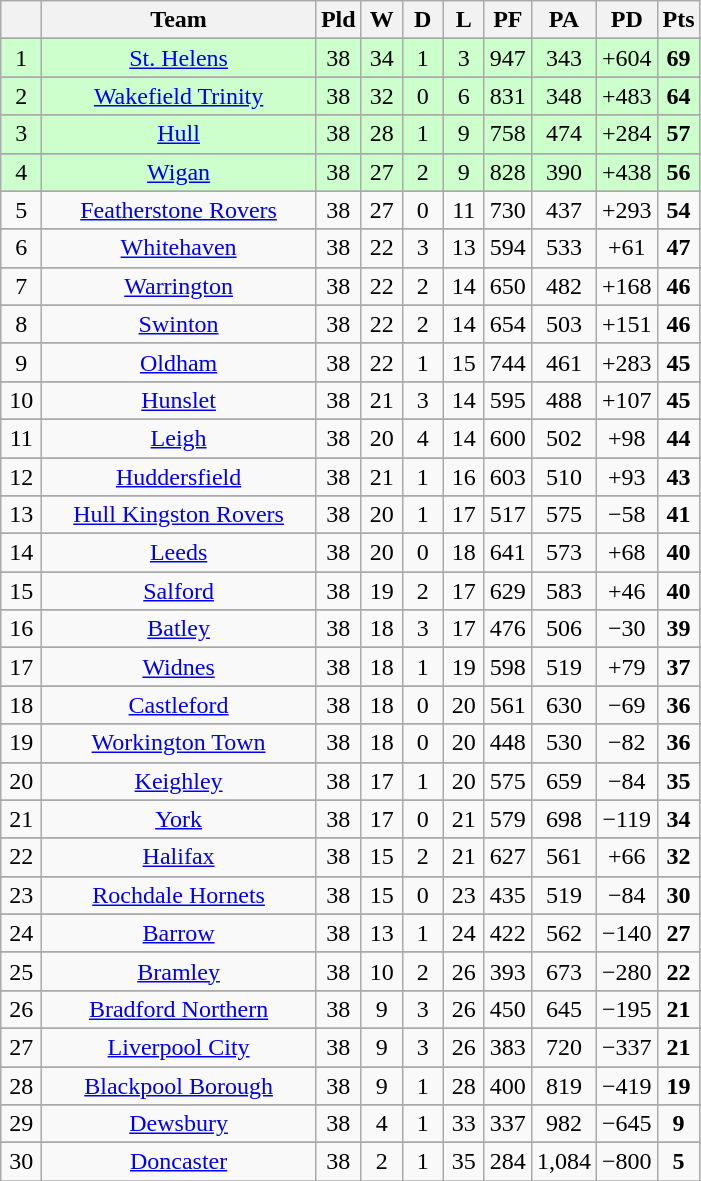<table class="wikitable" style="text-align:center;">
<tr>
<th width=20 abbr="Position"></th>
<th width=175>Team</th>
<th width=20 abbr="Played">Pld</th>
<th width=20 abbr="Won">W</th>
<th width=20 abbr="Drawn">D</th>
<th width=20 abbr="Lost">L</th>
<th width=20 abbr="Points for">PF</th>
<th width=20 abbr="Points against">PA</th>
<th width=20 abbr="Points difference">PD</th>
<th width=20 abbr="Points">Pts</th>
</tr>
<tr>
</tr>
<tr align=center style="background:#ccffcc;">
<td>1</td>
<td style="text-align:center;"><a href='#'>St. Helens</a></td>
<td>38</td>
<td>34</td>
<td>1</td>
<td>3</td>
<td>947</td>
<td>343</td>
<td>+604</td>
<td><strong>69</strong></td>
</tr>
<tr --->
</tr>
<tr align=center style="background:#ccffcc;">
<td>2</td>
<td style="text-align:center;"><a href='#'>Wakefield Trinity</a></td>
<td>38</td>
<td>32</td>
<td>0</td>
<td>6</td>
<td>831</td>
<td>348</td>
<td>+483</td>
<td><strong>64</strong></td>
</tr>
<tr --->
</tr>
<tr align=center style="background:#ccffcc;">
<td>3</td>
<td style="text-align:center;"><a href='#'>Hull</a></td>
<td>38</td>
<td>28</td>
<td>1</td>
<td>9</td>
<td>758</td>
<td>474</td>
<td>+284</td>
<td><strong>57</strong></td>
</tr>
<tr --->
</tr>
<tr align=center style="background:#ccffcc;">
<td>4</td>
<td style="text-align:center;"><a href='#'>Wigan</a></td>
<td>38</td>
<td>27</td>
<td>2</td>
<td>9</td>
<td>828</td>
<td>390</td>
<td>+438</td>
<td><strong>56</strong></td>
</tr>
<tr --->
</tr>
<tr align=center style="background:">
<td>5</td>
<td style="text-align:center;"><a href='#'>Featherstone Rovers</a></td>
<td>38</td>
<td>27</td>
<td>0</td>
<td>11</td>
<td>730</td>
<td>437</td>
<td>+293</td>
<td><strong>54</strong></td>
</tr>
<tr --->
</tr>
<tr align=center style="background:">
<td>6</td>
<td style="text-align:center;"><a href='#'>Whitehaven</a></td>
<td>38</td>
<td>22</td>
<td>3</td>
<td>13</td>
<td>594</td>
<td>533</td>
<td>+61</td>
<td><strong>47</strong></td>
</tr>
<tr --->
</tr>
<tr align=center style="background:">
<td>7</td>
<td style="text-align:center;"><a href='#'>Warrington</a></td>
<td>38</td>
<td>22</td>
<td>2</td>
<td>14</td>
<td>650</td>
<td>482</td>
<td>+168</td>
<td><strong>46</strong></td>
</tr>
<tr --->
</tr>
<tr align=center style="background:">
<td>8</td>
<td style="text-align:center;"><a href='#'>Swinton</a></td>
<td>38</td>
<td>22</td>
<td>2</td>
<td>14</td>
<td>654</td>
<td>503</td>
<td>+151</td>
<td><strong>46</strong></td>
</tr>
<tr --->
</tr>
<tr align=center style="background:">
<td>9</td>
<td style="text-align:center;"><a href='#'>Oldham</a></td>
<td>38</td>
<td>22</td>
<td>1</td>
<td>15</td>
<td>744</td>
<td>461</td>
<td>+283</td>
<td><strong>45</strong></td>
</tr>
<tr --->
</tr>
<tr align=center style="background:">
<td>10</td>
<td style="text-align:center;"><a href='#'>Hunslet</a></td>
<td>38</td>
<td>21</td>
<td>3</td>
<td>14</td>
<td>595</td>
<td>488</td>
<td>+107</td>
<td><strong>45</strong></td>
</tr>
<tr --->
</tr>
<tr align=center style="background:">
<td>11</td>
<td style="text-align:center;"><a href='#'>Leigh</a></td>
<td>38</td>
<td>20</td>
<td>4</td>
<td>14</td>
<td>600</td>
<td>502</td>
<td>+98</td>
<td><strong>44</strong></td>
</tr>
<tr --->
</tr>
<tr align=center style="background:">
<td>12</td>
<td style="text-align:center;"><a href='#'>Huddersfield</a></td>
<td>38</td>
<td>21</td>
<td>1</td>
<td>16</td>
<td>603</td>
<td>510</td>
<td>+93</td>
<td><strong>43</strong></td>
</tr>
<tr --->
</tr>
<tr align=center style="background:">
<td>13</td>
<td style="text-align:center;"><a href='#'>Hull Kingston Rovers</a></td>
<td>38</td>
<td>20</td>
<td>1</td>
<td>17</td>
<td>517</td>
<td>575</td>
<td>−58</td>
<td><strong>41</strong></td>
</tr>
<tr --->
</tr>
<tr align=center style="background:">
<td>14</td>
<td style="text-align:center;"><a href='#'>Leeds</a></td>
<td>38</td>
<td>20</td>
<td>0</td>
<td>18</td>
<td>641</td>
<td>573</td>
<td>+68</td>
<td><strong>40</strong></td>
</tr>
<tr --->
</tr>
<tr align=center style="background:">
<td>15</td>
<td style="text-align:center;"><a href='#'>Salford</a></td>
<td>38</td>
<td>19</td>
<td>2</td>
<td>17</td>
<td>629</td>
<td>583</td>
<td>+46</td>
<td><strong>40</strong></td>
</tr>
<tr --->
</tr>
<tr align=center style="background:">
<td>16</td>
<td style="text-align:center;"><a href='#'>Batley</a></td>
<td>38</td>
<td>18</td>
<td>3</td>
<td>17</td>
<td>476</td>
<td>506</td>
<td>−30</td>
<td><strong>39</strong></td>
</tr>
<tr --->
</tr>
<tr align=center style="background:">
<td>17</td>
<td style="text-align:center;"><a href='#'>Widnes</a></td>
<td>38</td>
<td>18</td>
<td>1</td>
<td>19</td>
<td>598</td>
<td>519</td>
<td>+79</td>
<td><strong>37</strong></td>
</tr>
<tr --->
</tr>
<tr align=center style="background:">
<td>18</td>
<td style="text-align:center;"><a href='#'>Castleford</a></td>
<td>38</td>
<td>18</td>
<td>0</td>
<td>20</td>
<td>561</td>
<td>630</td>
<td>−69</td>
<td><strong>36</strong></td>
</tr>
<tr --->
</tr>
<tr align=center style="background:">
<td>19</td>
<td style="text-align:center;"><a href='#'>Workington Town</a></td>
<td>38</td>
<td>18</td>
<td>0</td>
<td>20</td>
<td>448</td>
<td>530</td>
<td>−82</td>
<td><strong>36</strong></td>
</tr>
<tr --->
</tr>
<tr align=center style="background:">
<td>20</td>
<td style="text-align:center;"><a href='#'>Keighley</a></td>
<td>38</td>
<td>17</td>
<td>1</td>
<td>20</td>
<td>575</td>
<td>659</td>
<td>−84</td>
<td><strong>35</strong></td>
</tr>
<tr --->
</tr>
<tr align=center style="background:">
<td>21</td>
<td style="text-align:center;"><a href='#'>York</a></td>
<td>38</td>
<td>17</td>
<td>0</td>
<td>21</td>
<td>579</td>
<td>698</td>
<td>−119</td>
<td><strong>34</strong></td>
</tr>
<tr --->
</tr>
<tr align=center style="background:">
<td>22</td>
<td style="text-align:center;"><a href='#'>Halifax</a></td>
<td>38</td>
<td>15</td>
<td>2</td>
<td>21</td>
<td>627</td>
<td>561</td>
<td>+66</td>
<td><strong>32</strong></td>
</tr>
<tr --->
</tr>
<tr align=center style="background:">
<td>23</td>
<td style="text-align:center;"><a href='#'>Rochdale Hornets</a></td>
<td>38</td>
<td>15</td>
<td>0</td>
<td>23</td>
<td>435</td>
<td>519</td>
<td>−84</td>
<td><strong>30</strong></td>
</tr>
<tr --->
</tr>
<tr align=center style="background:">
<td>24</td>
<td style="text-align:center;"><a href='#'>Barrow</a></td>
<td>38</td>
<td>13</td>
<td>1</td>
<td>24</td>
<td>422</td>
<td>562</td>
<td>−140</td>
<td><strong>27</strong></td>
</tr>
<tr --->
</tr>
<tr align=center style="background:">
<td>25</td>
<td style="text-align:center;"><a href='#'>Bramley</a></td>
<td>38</td>
<td>10</td>
<td>2</td>
<td>26</td>
<td>393</td>
<td>673</td>
<td>−280</td>
<td><strong>22</strong></td>
</tr>
<tr --->
</tr>
<tr align=center style="background:">
<td>26</td>
<td style="text-align:center;"><a href='#'>Bradford Northern</a></td>
<td>38</td>
<td>9</td>
<td>3</td>
<td>26</td>
<td>450</td>
<td>645</td>
<td>−195</td>
<td><strong>21</strong></td>
</tr>
<tr --->
</tr>
<tr align=center style="background:">
<td>27</td>
<td style="text-align:center;"><a href='#'>Liverpool City</a></td>
<td>38</td>
<td>9</td>
<td>3</td>
<td>26</td>
<td>383</td>
<td>720</td>
<td>−337</td>
<td><strong>21</strong></td>
</tr>
<tr --->
</tr>
<tr align=center style="background:">
<td>28</td>
<td style="text-align:center;"><a href='#'>Blackpool Borough</a></td>
<td>38</td>
<td>9</td>
<td>1</td>
<td>28</td>
<td>400</td>
<td>819</td>
<td>−419</td>
<td><strong>19</strong></td>
</tr>
<tr --->
</tr>
<tr align=center style="background:">
<td>29</td>
<td style="text-align:center;"><a href='#'>Dewsbury</a></td>
<td>38</td>
<td>4</td>
<td>1</td>
<td>33</td>
<td>337</td>
<td>982</td>
<td>−645</td>
<td><strong>9</strong></td>
</tr>
<tr --->
</tr>
<tr align=center style="background:">
<td>30</td>
<td style="text-align:center;"><a href='#'>Doncaster</a></td>
<td>38</td>
<td>2</td>
<td>1</td>
<td>35</td>
<td>284</td>
<td>1,084</td>
<td>−800</td>
<td><strong>5</strong></td>
</tr>
<tr --->
</tr>
</table>
